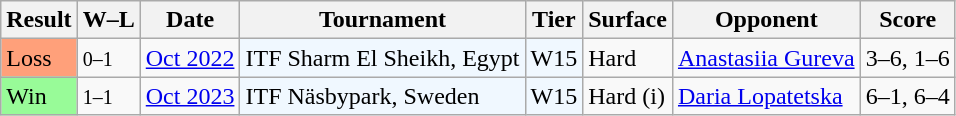<table class="sortable wikitable">
<tr>
<th>Result</th>
<th class="unsortable">W–L</th>
<th>Date</th>
<th>Tournament</th>
<th>Tier</th>
<th>Surface</th>
<th>Opponent</th>
<th class="unsortable">Score</th>
</tr>
<tr>
<td style="background:#ffa07a;">Loss</td>
<td><small>0–1</small></td>
<td><a href='#'>Oct 2022</a></td>
<td style="background:#f0f8ff;">ITF Sharm El Sheikh, Egypt</td>
<td style="background:#f0f8ff;">W15</td>
<td>Hard</td>
<td> <a href='#'>Anastasiia Gureva</a></td>
<td>3–6, 1–6</td>
</tr>
<tr>
<td style="background:#98fb98;">Win</td>
<td><small>1–1</small></td>
<td><a href='#'>Oct 2023</a></td>
<td style="background:#f0f8ff;">ITF Näsbypark, Sweden</td>
<td style="background:#f0f8ff;">W15</td>
<td>Hard (i)</td>
<td> <a href='#'>Daria Lopatetska</a></td>
<td>6–1, 6–4</td>
</tr>
</table>
